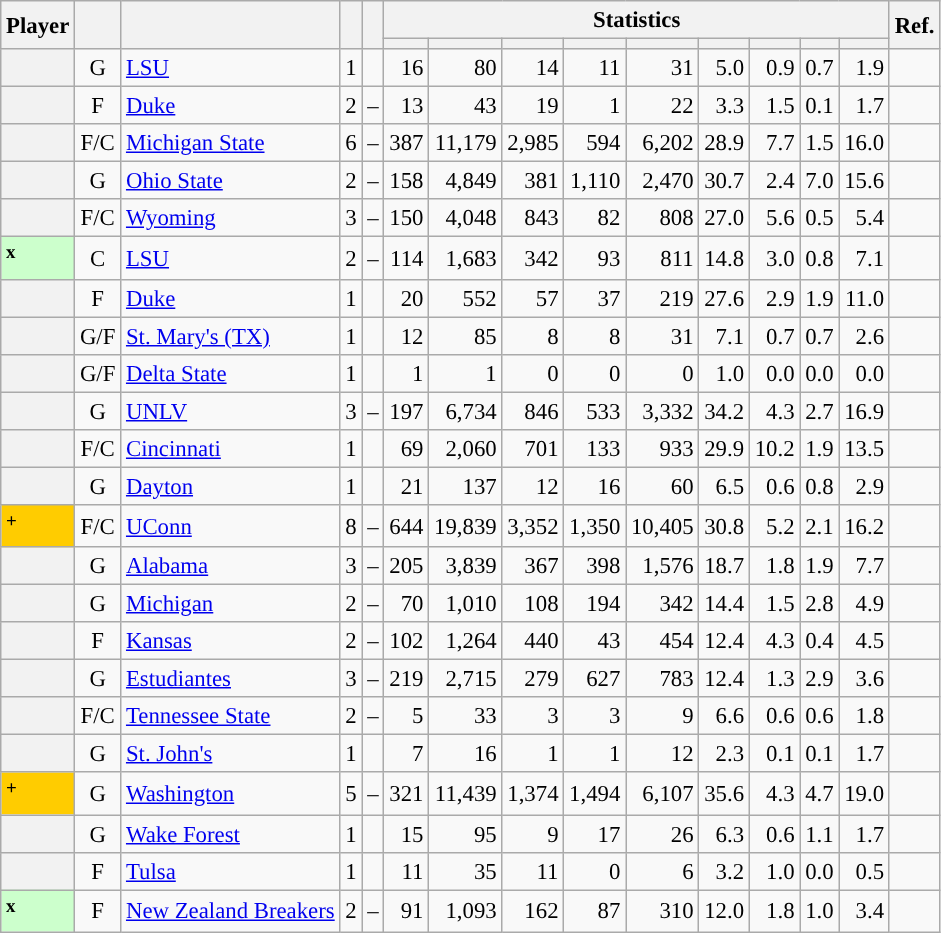<table class="wikitable sortable" style="font-size:95%; text-align:right;">
<tr>
<th scope=col rowspan="2">Player</th>
<th scope=col rowspan="2"></th>
<th scope=col rowspan="2"></th>
<th scope=col rowspan="2"></th>
<th scope=col rowspan="2"></th>
<th scope=colgroup colspan="9">Statistics</th>
<th scope=col rowspan="2">Ref.</th>
</tr>
<tr>
<th scope=col></th>
<th scope=col></th>
<th scope=col></th>
<th scope=col></th>
<th scope=col></th>
<th scope=col></th>
<th scope=col></th>
<th scope=col></th>
<th scope=col></th>
</tr>
<tr>
<th scope=row style="text-align:left;"></th>
<td align="center">G</td>
<td align="left"><a href='#'>LSU</a></td>
<td align="center">1</td>
<td align="center"></td>
<td>16</td>
<td>80</td>
<td>14</td>
<td>11</td>
<td>31</td>
<td>5.0</td>
<td>0.9</td>
<td>0.7</td>
<td>1.9</td>
<td align=center></td>
</tr>
<tr>
<th scope=row style="text-align:left;"></th>
<td align="center">F</td>
<td align="left"><a href='#'>Duke</a></td>
<td align="center">2</td>
<td align="center">–</td>
<td>13</td>
<td>43</td>
<td>19</td>
<td>1</td>
<td>22</td>
<td>3.3</td>
<td>1.5</td>
<td>0.1</td>
<td>1.7</td>
<td align=center></td>
</tr>
<tr>
<th scope=row style="text-align:left;"></th>
<td align="center">F/C</td>
<td align="left"><a href='#'>Michigan State</a></td>
<td align="center">6</td>
<td align="center">–</td>
<td>387</td>
<td>11,179</td>
<td>2,985</td>
<td>594</td>
<td>6,202</td>
<td>28.9</td>
<td>7.7</td>
<td>1.5</td>
<td>16.0</td>
<td align=center></td>
</tr>
<tr>
<th scope=row style="text-align:left;"></th>
<td align="center">G</td>
<td align="left"><a href='#'>Ohio State</a></td>
<td align="center">2</td>
<td align="center">–</td>
<td>158</td>
<td>4,849</td>
<td>381</td>
<td>1,110</td>
<td>2,470</td>
<td>30.7</td>
<td>2.4</td>
<td>7.0</td>
<td>15.6</td>
<td align=center></td>
</tr>
<tr>
<th scope=row style="text-align:left;"></th>
<td align="center">F/C</td>
<td align="left"><a href='#'>Wyoming</a></td>
<td align="center">3</td>
<td align="center">–</td>
<td>150</td>
<td>4,048</td>
<td>843</td>
<td>82</td>
<td>808</td>
<td>27.0</td>
<td>5.6</td>
<td>0.5</td>
<td>5.4</td>
<td align=center></td>
</tr>
<tr>
<th scope=row style="text-align:left; background-color:#CCFFCC;"><sup>x</sup></th>
<td align="center">C</td>
<td align="left"><a href='#'>LSU</a></td>
<td align="center">2</td>
<td align="center">–</td>
<td>114</td>
<td>1,683</td>
<td>342</td>
<td>93</td>
<td>811</td>
<td>14.8</td>
<td>3.0</td>
<td>0.8</td>
<td>7.1</td>
<td align=center></td>
</tr>
<tr>
<th scope=row style="text-align:left;"></th>
<td align="center">F</td>
<td align="left"><a href='#'>Duke</a></td>
<td align="center">1</td>
<td align="center"></td>
<td>20</td>
<td>552</td>
<td>57</td>
<td>37</td>
<td>219</td>
<td>27.6</td>
<td>2.9</td>
<td>1.9</td>
<td>11.0</td>
<td align=center></td>
</tr>
<tr>
<th scope=row style="text-align:left;"></th>
<td align="center">G/F</td>
<td align="left"><a href='#'>St. Mary's (TX)</a></td>
<td align="center">1</td>
<td align="center"></td>
<td>12</td>
<td>85</td>
<td>8</td>
<td>8</td>
<td>31</td>
<td>7.1</td>
<td>0.7</td>
<td>0.7</td>
<td>2.6</td>
<td align=center></td>
</tr>
<tr>
<th scope=row style="text-align:left;"></th>
<td align="center">G/F</td>
<td align="left"><a href='#'>Delta State</a></td>
<td align="center">1</td>
<td align="center"></td>
<td>1</td>
<td>1</td>
<td>0</td>
<td>0</td>
<td>0</td>
<td>1.0</td>
<td>0.0</td>
<td>0.0</td>
<td>0.0</td>
<td align=center></td>
</tr>
<tr>
<th scope=row style="text-align:left;"></th>
<td align="center">G</td>
<td align="left"><a href='#'>UNLV</a></td>
<td align="center">3</td>
<td align="center">–</td>
<td>197</td>
<td>6,734</td>
<td>846</td>
<td>533</td>
<td>3,332</td>
<td>34.2</td>
<td>4.3</td>
<td>2.7</td>
<td>16.9</td>
<td align=center></td>
</tr>
<tr>
<th scope=row style="text-align:left;"></th>
<td align="center">F/C</td>
<td align="left"><a href='#'>Cincinnati</a></td>
<td align="center">1</td>
<td align="center"></td>
<td>69</td>
<td>2,060</td>
<td>701</td>
<td>133</td>
<td>933</td>
<td>29.9</td>
<td>10.2</td>
<td>1.9</td>
<td>13.5</td>
<td align=center></td>
</tr>
<tr>
<th scope=row style="text-align:left;"></th>
<td align="center">G</td>
<td align="left"><a href='#'>Dayton</a></td>
<td align="center">1</td>
<td align="center"></td>
<td>21</td>
<td>137</td>
<td>12</td>
<td>16</td>
<td>60</td>
<td>6.5</td>
<td>0.6</td>
<td>0.8</td>
<td>2.9</td>
<td align=center></td>
</tr>
<tr>
<th scope=row style="text-align:left; background-color:#FFCC00;"><sup>+</sup></th>
<td align="center">F/C</td>
<td align="left"><a href='#'>UConn</a></td>
<td align="center">8</td>
<td align="center">–</td>
<td>644</td>
<td>19,839</td>
<td>3,352</td>
<td>1,350</td>
<td>10,405</td>
<td>30.8</td>
<td>5.2</td>
<td>2.1</td>
<td>16.2</td>
<td align=center></td>
</tr>
<tr>
<th scope=row style="text-align:left;"></th>
<td align="center">G</td>
<td align="left"><a href='#'>Alabama</a></td>
<td align="center">3</td>
<td align="center">–</td>
<td>205</td>
<td>3,839</td>
<td>367</td>
<td>398</td>
<td>1,576</td>
<td>18.7</td>
<td>1.8</td>
<td>1.9</td>
<td>7.7</td>
<td align=center></td>
</tr>
<tr>
<th scope=row style="text-align:left;"></th>
<td align="center">G</td>
<td align="left"><a href='#'>Michigan</a></td>
<td align="center">2</td>
<td align="center">–</td>
<td>70</td>
<td>1,010</td>
<td>108</td>
<td>194</td>
<td>342</td>
<td>14.4</td>
<td>1.5</td>
<td>2.8</td>
<td>4.9</td>
<td align=center></td>
</tr>
<tr>
<th scope=row style="text-align:left;"></th>
<td align="center">F</td>
<td align="left"><a href='#'>Kansas</a></td>
<td align="center">2</td>
<td align="center">–</td>
<td>102</td>
<td>1,264</td>
<td>440</td>
<td>43</td>
<td>454</td>
<td>12.4</td>
<td>4.3</td>
<td>0.4</td>
<td>4.5</td>
<td align=center></td>
</tr>
<tr>
<th scope=row style="text-align:left;"></th>
<td align="center">G</td>
<td align="left"> <a href='#'>Estudiantes</a></td>
<td align="center">3</td>
<td align="center">–</td>
<td>219</td>
<td>2,715</td>
<td>279</td>
<td>627</td>
<td>783</td>
<td>12.4</td>
<td>1.3</td>
<td>2.9</td>
<td>3.6</td>
<td align=center></td>
</tr>
<tr>
<th scope=row style="text-align:left;"></th>
<td align="center">F/C</td>
<td align="left"><a href='#'>Tennessee State</a></td>
<td align="center">2</td>
<td align="center">–</td>
<td>5</td>
<td>33</td>
<td>3</td>
<td>3</td>
<td>9</td>
<td>6.6</td>
<td>0.6</td>
<td>0.6</td>
<td>1.8</td>
<td align=center></td>
</tr>
<tr>
<th scope=row style="text-align:left;"></th>
<td align="center">G</td>
<td align="left"><a href='#'>St. John's</a></td>
<td align="center">1</td>
<td align="center"></td>
<td>7</td>
<td>16</td>
<td>1</td>
<td>1</td>
<td>12</td>
<td>2.3</td>
<td>0.1</td>
<td>0.1</td>
<td>1.7</td>
<td align=center></td>
</tr>
<tr>
<th scope=row style="text-align:left; background-color:#FFCC00;"><sup>+</sup></th>
<td align="center">G</td>
<td align="left"><a href='#'>Washington</a></td>
<td align="center">5</td>
<td align="center">–</td>
<td>321</td>
<td>11,439</td>
<td>1,374</td>
<td>1,494</td>
<td>6,107</td>
<td>35.6</td>
<td>4.3</td>
<td>4.7</td>
<td>19.0</td>
<td align=center></td>
</tr>
<tr>
<th scope=row style="text-align:left;"></th>
<td align="center">G</td>
<td align="left"><a href='#'>Wake Forest</a></td>
<td align="center">1</td>
<td align="center"></td>
<td>15</td>
<td>95</td>
<td>9</td>
<td>17</td>
<td>26</td>
<td>6.3</td>
<td>0.6</td>
<td>1.1</td>
<td>1.7</td>
<td align=center></td>
</tr>
<tr>
<th scope=row style="text-align:left;"></th>
<td align="center">F</td>
<td align="left"><a href='#'>Tulsa</a></td>
<td align="center">1</td>
<td align="center"></td>
<td>11</td>
<td>35</td>
<td>11</td>
<td>0</td>
<td>6</td>
<td>3.2</td>
<td>1.0</td>
<td>0.0</td>
<td>0.5</td>
<td align=center></td>
</tr>
<tr>
<th scope=row style="text-align:left; background-color:#CCFFCC;"><sup>x</sup></th>
<td align="center">F</td>
<td align="left"> <a href='#'>New Zealand Breakers</a></td>
<td align="center">2</td>
<td align="center">–</td>
<td>91</td>
<td>1,093</td>
<td>162</td>
<td>87</td>
<td>310</td>
<td>12.0</td>
<td>1.8</td>
<td>1.0</td>
<td>3.4</td>
<td align=center></td>
</tr>
</table>
